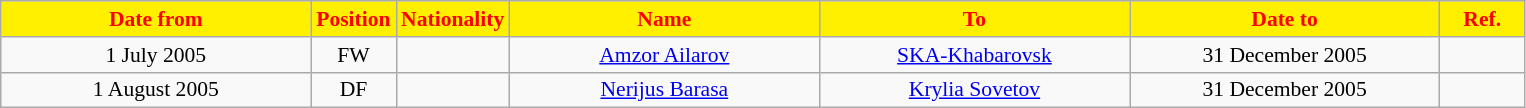<table class="wikitable" style="text-align:center; font-size:90%; ">
<tr>
<th style="background:#FFF000; color:red; width:200px;">Date from</th>
<th style="background:#FFF000; color:red; width:50px;">Position</th>
<th style="background:#FFF000; color:red; width:50px;">Nationality</th>
<th style="background:#FFF000; color:red; width:200px;">Name</th>
<th style="background:#FFF000; color:red; width:200px;">To</th>
<th style="background:#FFF000; color:red; width:200px;">Date to</th>
<th style="background:#FFF000; color:red; width:50px;">Ref.</th>
</tr>
<tr>
<td>1 July 2005</td>
<td>FW</td>
<td></td>
<td><a href='#'>Amzor Ailarov</a></td>
<td><a href='#'>SKA-Khabarovsk</a></td>
<td>31 December 2005</td>
<td></td>
</tr>
<tr>
<td>1 August 2005</td>
<td>DF</td>
<td></td>
<td><a href='#'>Nerijus Barasa</a></td>
<td><a href='#'>Krylia Sovetov</a></td>
<td>31 December 2005</td>
<td></td>
</tr>
</table>
